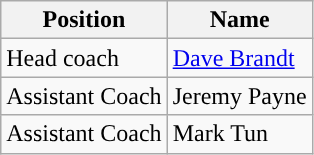<table class= wikitable>
<tr>
<th width=px>Position</th>
<th width=px>Name</th>
</tr>
<tr>
<td>Head coach</td>
<td><a href='#'>Dave Brandt</a></td>
</tr>
<tr>
<td>Assistant Coach</td>
<td>Jeremy Payne</td>
</tr>
<tr>
<td>Assistant Coach</td>
<td>Mark Tun</td>
</tr>
</table>
